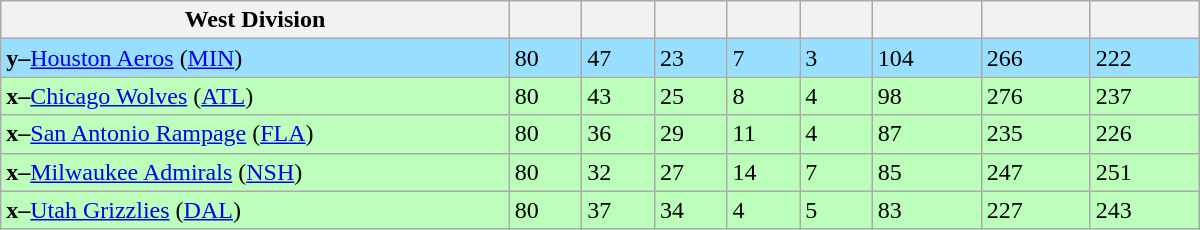<table class="wikitable" style="width:50em">
<tr>
<th width="35%">West Division</th>
<th width="5%"></th>
<th width="5%"></th>
<th width="5%"></th>
<th width="5%"></th>
<th width="5%"></th>
<th width="7.5%"></th>
<th width="7.5%"></th>
<th width="7.5%"></th>
</tr>
<tr bgcolor="#97DEFF">
<td><strong>y–</strong><a href='#'>Houston Aeros</a> (<a href='#'>MIN</a>)</td>
<td>80</td>
<td>47</td>
<td>23</td>
<td>7</td>
<td>3</td>
<td>104</td>
<td>266</td>
<td>222</td>
</tr>
<tr bgcolor="#bbffbb">
<td><strong>x–</strong><a href='#'>Chicago Wolves</a> (<a href='#'>ATL</a>)</td>
<td>80</td>
<td>43</td>
<td>25</td>
<td>8</td>
<td>4</td>
<td>98</td>
<td>276</td>
<td>237</td>
</tr>
<tr bgcolor="#bbffbb">
<td><strong>x–</strong><a href='#'>San Antonio Rampage</a> (<a href='#'>FLA</a>)</td>
<td>80</td>
<td>36</td>
<td>29</td>
<td>11</td>
<td>4</td>
<td>87</td>
<td>235</td>
<td>226</td>
</tr>
<tr bgcolor="#bbffbb">
<td><strong>x–</strong><a href='#'>Milwaukee Admirals</a> (<a href='#'>NSH</a>)</td>
<td>80</td>
<td>32</td>
<td>27</td>
<td>14</td>
<td>7</td>
<td>85</td>
<td>247</td>
<td>251</td>
</tr>
<tr bgcolor="#bbffbb">
<td><strong>x–</strong><a href='#'>Utah Grizzlies</a> (<a href='#'>DAL</a>)</td>
<td>80</td>
<td>37</td>
<td>34</td>
<td>4</td>
<td>5</td>
<td>83</td>
<td>227</td>
<td>243</td>
</tr>
</table>
